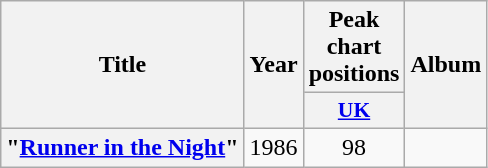<table class="wikitable plainrowheaders">
<tr>
<th scope="col" rowspan="2">Title</th>
<th scope="col" rowspan="2">Year</th>
<th scope="col">Peak chart positions</th>
<th scope="col" rowspan="2">Album</th>
</tr>
<tr>
<th scope="col" style="width:3em;font-size:90%"><a href='#'>UK</a><br></th>
</tr>
<tr>
<th scope="row">"<a href='#'>Runner in the Night</a>"</th>
<td>1986</td>
<td style="text-align:center;">98</td>
<td></td>
</tr>
</table>
